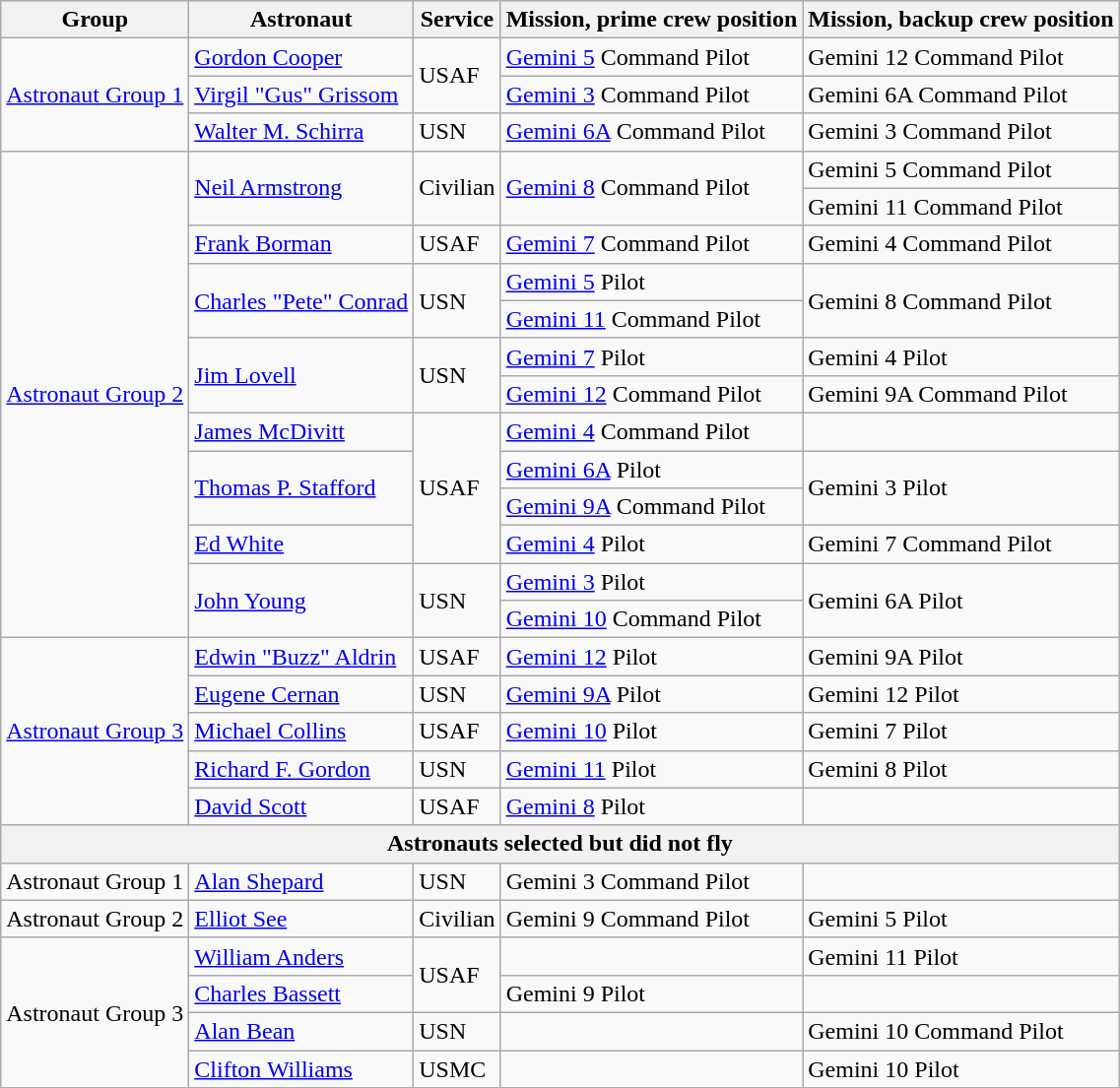<table class="wikitable sortable sticky-header">
<tr>
<th>Group</th>
<th>Astronaut</th>
<th>Service</th>
<th>Mission, prime crew position</th>
<th>Mission, backup crew position</th>
</tr>
<tr>
<td rowspan="3"><a href='#'>Astronaut Group 1</a></td>
<td><a href='#'>Gordon Cooper</a></td>
<td rowspan="2">USAF</td>
<td><a href='#'>Gemini 5</a> Command Pilot</td>
<td>Gemini 12 Command Pilot</td>
</tr>
<tr>
<td><a href='#'>Virgil "Gus" Grissom</a></td>
<td><a href='#'>Gemini 3</a> Command Pilot</td>
<td>Gemini 6A Command Pilot</td>
</tr>
<tr>
<td><a href='#'>Walter M. Schirra</a></td>
<td>USN</td>
<td><a href='#'>Gemini 6A</a> Command Pilot</td>
<td>Gemini 3 Command Pilot</td>
</tr>
<tr>
<td rowspan="13"><a href='#'>Astronaut Group 2</a></td>
<td rowspan=2><a href='#'>Neil Armstrong</a></td>
<td rowspan=2>Civilian</td>
<td rowspan=2><a href='#'>Gemini 8</a> Command Pilot</td>
<td>Gemini 5 Command Pilot</td>
</tr>
<tr>
<td>Gemini 11 Command Pilot</td>
</tr>
<tr>
<td><a href='#'>Frank Borman</a></td>
<td>USAF</td>
<td><a href='#'>Gemini 7</a> Command Pilot</td>
<td>Gemini 4 Command Pilot</td>
</tr>
<tr>
<td rowspan="2"><a href='#'>Charles "Pete" Conrad</a></td>
<td rowspan="2">USN</td>
<td><a href='#'>Gemini 5</a> Pilot</td>
<td rowspan=2>Gemini 8 Command Pilot</td>
</tr>
<tr>
<td><a href='#'>Gemini 11</a> Command Pilot</td>
</tr>
<tr>
<td rowspan="2"><a href='#'>Jim Lovell</a></td>
<td rowspan="2">USN</td>
<td><a href='#'>Gemini 7</a> Pilot</td>
<td>Gemini 4 Pilot</td>
</tr>
<tr>
<td><a href='#'>Gemini 12</a> Command Pilot</td>
<td>Gemini 9A Command Pilot</td>
</tr>
<tr>
<td><a href='#'>James McDivitt</a></td>
<td rowspan="4">USAF</td>
<td><a href='#'>Gemini 4</a> Command Pilot</td>
<td></td>
</tr>
<tr>
<td rowspan="2"><a href='#'>Thomas P. Stafford</a></td>
<td><a href='#'>Gemini 6A</a> Pilot</td>
<td rowspan=2>Gemini 3 Pilot</td>
</tr>
<tr>
<td><a href='#'>Gemini 9A</a> Command Pilot</td>
</tr>
<tr>
<td><a href='#'>Ed White</a></td>
<td><a href='#'>Gemini 4</a> Pilot</td>
<td>Gemini 7 Command Pilot</td>
</tr>
<tr>
<td rowspan="2"><a href='#'>John Young</a></td>
<td rowspan="2">USN</td>
<td><a href='#'>Gemini 3</a> Pilot</td>
<td rowspan=2>Gemini 6A Pilot</td>
</tr>
<tr>
<td><a href='#'>Gemini 10</a> Command Pilot</td>
</tr>
<tr>
<td rowspan="5"><a href='#'>Astronaut Group 3</a></td>
<td><a href='#'>Edwin "Buzz" Aldrin</a></td>
<td>USAF</td>
<td><a href='#'>Gemini 12</a> Pilot</td>
<td>Gemini 9A Pilot</td>
</tr>
<tr>
<td><a href='#'>Eugene Cernan</a></td>
<td>USN</td>
<td><a href='#'>Gemini 9A</a> Pilot</td>
<td>Gemini 12 Pilot</td>
</tr>
<tr>
<td><a href='#'>Michael Collins</a></td>
<td>USAF</td>
<td><a href='#'>Gemini 10</a> Pilot</td>
<td>Gemini 7 Pilot</td>
</tr>
<tr>
<td><a href='#'>Richard F. Gordon</a></td>
<td>USN</td>
<td><a href='#'>Gemini 11</a> Pilot</td>
<td>Gemini 8 Pilot</td>
</tr>
<tr>
<td><a href='#'>David Scott</a></td>
<td>USAF</td>
<td><a href='#'>Gemini 8</a> Pilot</td>
<td></td>
</tr>
<tr>
<th colspan=5>Astronauts selected but did not fly</th>
</tr>
<tr>
<td>Astronaut Group 1</td>
<td><a href='#'>Alan Shepard</a></td>
<td>USN</td>
<td>Gemini 3 Command Pilot</td>
<td></td>
</tr>
<tr>
<td>Astronaut Group 2</td>
<td><a href='#'>Elliot See</a></td>
<td>Civilian</td>
<td>Gemini 9 Command Pilot</td>
<td>Gemini 5 Pilot</td>
</tr>
<tr>
<td rowspan=4>Astronaut Group 3</td>
<td><a href='#'>William Anders</a></td>
<td rowspan=2>USAF</td>
<td></td>
<td>Gemini 11 Pilot</td>
</tr>
<tr>
<td><a href='#'>Charles Bassett</a></td>
<td>Gemini 9 Pilot</td>
<td></td>
</tr>
<tr>
<td><a href='#'>Alan Bean</a></td>
<td>USN</td>
<td></td>
<td>Gemini 10 Command Pilot</td>
</tr>
<tr>
<td><a href='#'>Clifton Williams</a></td>
<td>USMC</td>
<td></td>
<td>Gemini 10 Pilot</td>
</tr>
</table>
